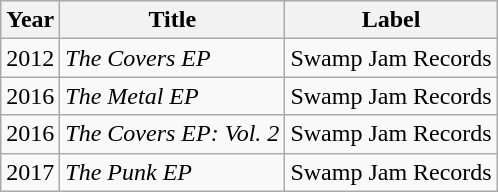<table class="wikitable">
<tr>
<th>Year</th>
<th>Title</th>
<th>Label</th>
</tr>
<tr>
<td>2012</td>
<td><em>The Covers EP</em></td>
<td>Swamp Jam Records</td>
</tr>
<tr>
<td>2016</td>
<td><em>The Metal EP</em></td>
<td>Swamp Jam Records</td>
</tr>
<tr>
<td>2016</td>
<td><em>The Covers EP: Vol. 2</em></td>
<td>Swamp Jam Records</td>
</tr>
<tr>
<td>2017</td>
<td><em>The Punk EP</em></td>
<td>Swamp Jam Records</td>
</tr>
</table>
